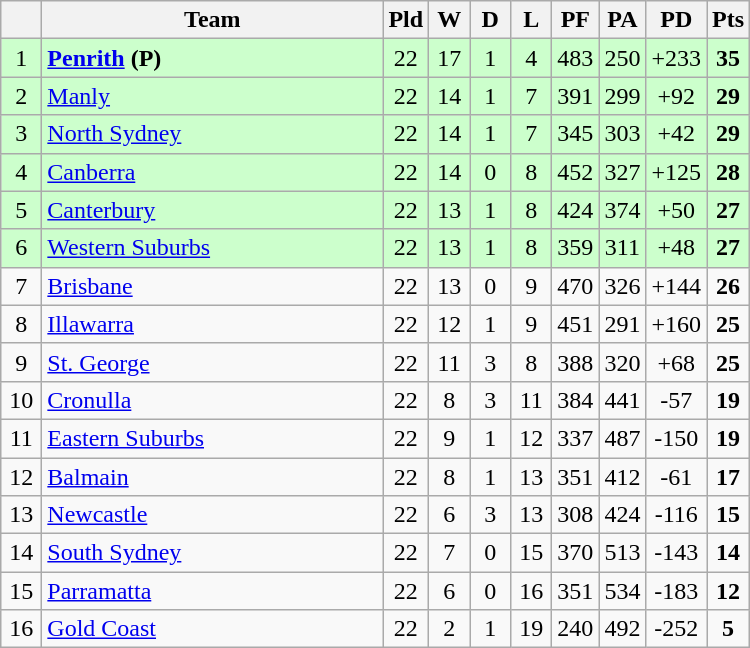<table class="wikitable" style="text-align:center;">
<tr>
<th style="width:20px;" abbr="Position×"></th>
<th width=220>Team</th>
<th style="width:20px;" abbr="Played">Pld</th>
<th style="width:20px;" abbr="Won">W</th>
<th style="width:20px;" abbr="Drawn">D</th>
<th style="width:20px;" abbr="Lost">L</th>
<th style="width:20px;" abbr="Points for">PF</th>
<th style="width:20px;" abbr="Points against">PA</th>
<th style="width:20px;" abbr="Points difference">PD</th>
<th style="width:20px;" abbr="Points">Pts</th>
</tr>
<tr style="background:#cfc;">
<td>1</td>
<td style="text-align:left;"><strong> <a href='#'>Penrith</a> (P)</strong></td>
<td>22</td>
<td>17</td>
<td>1</td>
<td>4</td>
<td>483</td>
<td>250</td>
<td>+233</td>
<td><strong>35</strong></td>
</tr>
<tr style="background:#cfc;">
<td>2</td>
<td style="text-align:left;"> <a href='#'>Manly</a></td>
<td>22</td>
<td>14</td>
<td>1</td>
<td>7</td>
<td>391</td>
<td>299</td>
<td>+92</td>
<td><strong>29</strong></td>
</tr>
<tr style="background:#cfc;">
<td>3</td>
<td style="text-align:left;"> <a href='#'>North Sydney</a></td>
<td>22</td>
<td>14</td>
<td>1</td>
<td>7</td>
<td>345</td>
<td>303</td>
<td>+42</td>
<td><strong>29</strong></td>
</tr>
<tr style="background:#cfc;">
<td>4</td>
<td style="text-align:left;"> <a href='#'>Canberra</a></td>
<td>22</td>
<td>14</td>
<td>0</td>
<td>8</td>
<td>452</td>
<td>327</td>
<td>+125</td>
<td><strong>28</strong></td>
</tr>
<tr style="background:#cfc;">
<td>5</td>
<td style="text-align:left;"> <a href='#'>Canterbury</a></td>
<td>22</td>
<td>13</td>
<td>1</td>
<td>8</td>
<td>424</td>
<td>374</td>
<td>+50</td>
<td><strong>27</strong></td>
</tr>
<tr style="background:#cfc;">
<td>6</td>
<td style="text-align:left;"> <a href='#'>Western Suburbs</a></td>
<td>22</td>
<td>13</td>
<td>1</td>
<td>8</td>
<td>359</td>
<td>311</td>
<td>+48</td>
<td><strong>27</strong></td>
</tr>
<tr>
<td>7</td>
<td style="text-align:left;"> <a href='#'>Brisbane</a></td>
<td>22</td>
<td>13</td>
<td>0</td>
<td>9</td>
<td>470</td>
<td>326</td>
<td>+144</td>
<td><strong>26</strong></td>
</tr>
<tr>
<td>8</td>
<td style="text-align:left;"> <a href='#'>Illawarra</a></td>
<td>22</td>
<td>12</td>
<td>1</td>
<td>9</td>
<td>451</td>
<td>291</td>
<td>+160</td>
<td><strong>25</strong></td>
</tr>
<tr>
<td>9</td>
<td style="text-align:left;"> <a href='#'>St. George</a></td>
<td>22</td>
<td>11</td>
<td>3</td>
<td>8</td>
<td>388</td>
<td>320</td>
<td>+68</td>
<td><strong>25</strong></td>
</tr>
<tr>
<td>10</td>
<td style="text-align:left;"> <a href='#'>Cronulla</a></td>
<td>22</td>
<td>8</td>
<td>3</td>
<td>11</td>
<td>384</td>
<td>441</td>
<td>-57</td>
<td><strong>19</strong></td>
</tr>
<tr>
<td>11</td>
<td style="text-align:left;"> <a href='#'>Eastern Suburbs</a></td>
<td>22</td>
<td>9</td>
<td>1</td>
<td>12</td>
<td>337</td>
<td>487</td>
<td>-150</td>
<td><strong>19</strong></td>
</tr>
<tr>
<td>12</td>
<td style="text-align:left;"> <a href='#'>Balmain</a></td>
<td>22</td>
<td>8</td>
<td>1</td>
<td>13</td>
<td>351</td>
<td>412</td>
<td>-61</td>
<td><strong>17</strong></td>
</tr>
<tr>
<td>13</td>
<td style="text-align:left;"> <a href='#'>Newcastle</a></td>
<td>22</td>
<td>6</td>
<td>3</td>
<td>13</td>
<td>308</td>
<td>424</td>
<td>-116</td>
<td><strong>15</strong></td>
</tr>
<tr>
<td>14</td>
<td style="text-align:left;"> <a href='#'>South Sydney</a></td>
<td>22</td>
<td>7</td>
<td>0</td>
<td>15</td>
<td>370</td>
<td>513</td>
<td>-143</td>
<td><strong>14</strong></td>
</tr>
<tr>
<td>15</td>
<td style="text-align:left;"> <a href='#'>Parramatta</a></td>
<td>22</td>
<td>6</td>
<td>0</td>
<td>16</td>
<td>351</td>
<td>534</td>
<td>-183</td>
<td><strong>12</strong></td>
</tr>
<tr>
<td>16</td>
<td style="text-align:left;"> <a href='#'>Gold Coast</a></td>
<td>22</td>
<td>2</td>
<td>1</td>
<td>19</td>
<td>240</td>
<td>492</td>
<td>-252</td>
<td><strong>5</strong></td>
</tr>
</table>
